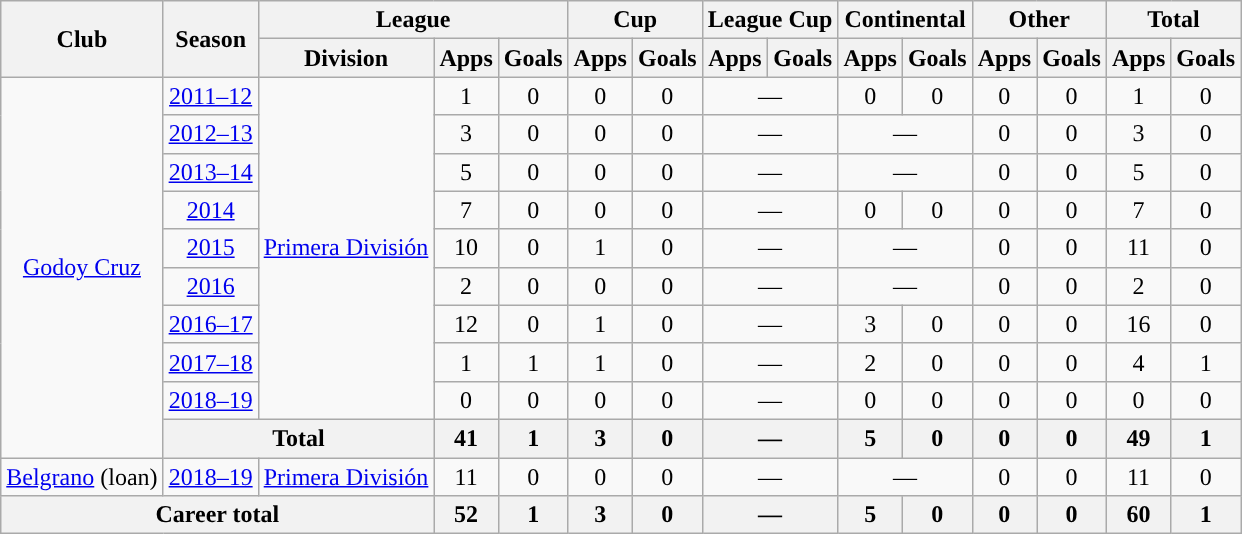<table class="wikitable" style="text-align:center">
<tr>
<th rowspan="2">Club</th>
<th rowspan="2">Season</th>
<th colspan="3">League</th>
<th colspan="2">Cup</th>
<th colspan="2">League Cup</th>
<th colspan="2">Continental</th>
<th colspan="2">Other</th>
<th colspan="2">Total</th>
</tr>
<tr>
<th>Division</th>
<th>Apps</th>
<th>Goals</th>
<th>Apps</th>
<th>Goals</th>
<th>Apps</th>
<th>Goals</th>
<th>Apps</th>
<th>Goals</th>
<th>Apps</th>
<th>Goals</th>
<th>Apps</th>
<th>Goals</th>
</tr>
<tr>
<td rowspan="10"><a href='#'>Godoy Cruz</a></td>
<td><a href='#'>2011–12</a></td>
<td rowspan="9"><a href='#'>Primera División</a></td>
<td>1</td>
<td>0</td>
<td>0</td>
<td>0</td>
<td colspan="2">—</td>
<td>0</td>
<td>0</td>
<td>0</td>
<td>0</td>
<td>1</td>
<td>0</td>
</tr>
<tr>
<td><a href='#'>2012–13</a></td>
<td>3</td>
<td>0</td>
<td>0</td>
<td>0</td>
<td colspan="2">—</td>
<td colspan="2">—</td>
<td>0</td>
<td>0</td>
<td>3</td>
<td>0</td>
</tr>
<tr>
<td><a href='#'>2013–14</a></td>
<td>5</td>
<td>0</td>
<td>0</td>
<td>0</td>
<td colspan="2">—</td>
<td colspan="2">—</td>
<td>0</td>
<td>0</td>
<td>5</td>
<td>0</td>
</tr>
<tr>
<td><a href='#'>2014</a></td>
<td>7</td>
<td>0</td>
<td>0</td>
<td>0</td>
<td colspan="2">—</td>
<td>0</td>
<td>0</td>
<td>0</td>
<td>0</td>
<td>7</td>
<td>0</td>
</tr>
<tr>
<td><a href='#'>2015</a></td>
<td>10</td>
<td>0</td>
<td>1</td>
<td>0</td>
<td colspan="2">—</td>
<td colspan="2">—</td>
<td>0</td>
<td>0</td>
<td>11</td>
<td>0</td>
</tr>
<tr>
<td><a href='#'>2016</a></td>
<td>2</td>
<td>0</td>
<td>0</td>
<td>0</td>
<td colspan="2">—</td>
<td colspan="2">—</td>
<td>0</td>
<td>0</td>
<td>2</td>
<td>0</td>
</tr>
<tr>
<td><a href='#'>2016–17</a></td>
<td>12</td>
<td>0</td>
<td>1</td>
<td>0</td>
<td colspan="2">—</td>
<td>3</td>
<td>0</td>
<td>0</td>
<td>0</td>
<td>16</td>
<td>0</td>
</tr>
<tr>
<td><a href='#'>2017–18</a></td>
<td>1</td>
<td>1</td>
<td>1</td>
<td>0</td>
<td colspan="2">—</td>
<td>2</td>
<td>0</td>
<td>0</td>
<td>0</td>
<td>4</td>
<td>1</td>
</tr>
<tr>
<td><a href='#'>2018–19</a></td>
<td>0</td>
<td>0</td>
<td>0</td>
<td>0</td>
<td colspan="2">—</td>
<td>0</td>
<td>0</td>
<td>0</td>
<td>0</td>
<td>0</td>
<td>0</td>
</tr>
<tr>
<th colspan="2">Total</th>
<th>41</th>
<th>1</th>
<th>3</th>
<th>0</th>
<th colspan="2">—</th>
<th>5</th>
<th>0</th>
<th>0</th>
<th>0</th>
<th>49</th>
<th>1</th>
</tr>
<tr>
<td rowspan="1"><a href='#'>Belgrano</a> (loan)</td>
<td><a href='#'>2018–19</a></td>
<td rowspan="1"><a href='#'>Primera División</a></td>
<td>11</td>
<td>0</td>
<td>0</td>
<td>0</td>
<td colspan="2">—</td>
<td colspan="2">—</td>
<td>0</td>
<td>0</td>
<td>11</td>
<td>0</td>
</tr>
<tr>
<th colspan="3">Career total</th>
<th>52</th>
<th>1</th>
<th>3</th>
<th>0</th>
<th colspan="2">—</th>
<th>5</th>
<th>0</th>
<th>0</th>
<th>0</th>
<th>60</th>
<th>1</th>
</tr>
</table>
